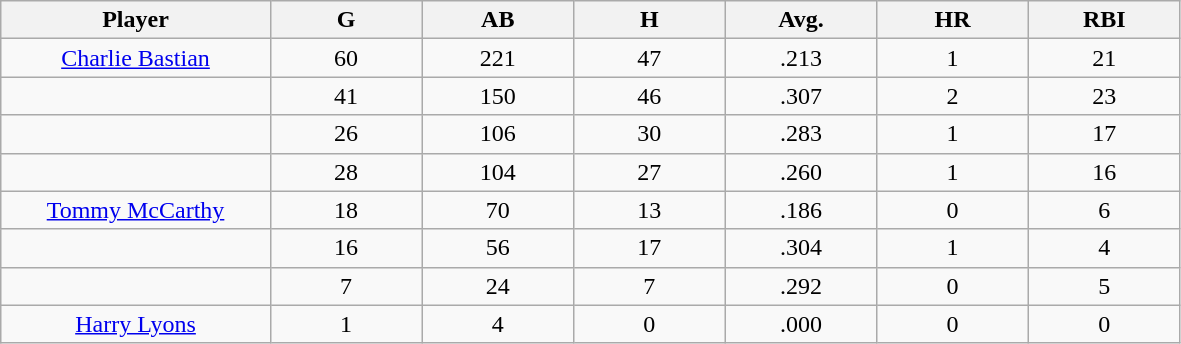<table class="wikitable sortable">
<tr>
<th bgcolor="#DDDDFF" width="16%">Player</th>
<th bgcolor="#DDDDFF" width="9%">G</th>
<th bgcolor="#DDDDFF" width="9%">AB</th>
<th bgcolor="#DDDDFF" width="9%">H</th>
<th bgcolor="#DDDDFF" width="9%">Avg.</th>
<th bgcolor="#DDDDFF" width="9%">HR</th>
<th bgcolor="#DDDDFF" width="9%">RBI</th>
</tr>
<tr align="center">
<td><a href='#'>Charlie Bastian</a></td>
<td>60</td>
<td>221</td>
<td>47</td>
<td>.213</td>
<td>1</td>
<td>21</td>
</tr>
<tr align=center>
<td></td>
<td>41</td>
<td>150</td>
<td>46</td>
<td>.307</td>
<td>2</td>
<td>23</td>
</tr>
<tr align="center">
<td></td>
<td>26</td>
<td>106</td>
<td>30</td>
<td>.283</td>
<td>1</td>
<td>17</td>
</tr>
<tr align="center">
<td></td>
<td>28</td>
<td>104</td>
<td>27</td>
<td>.260</td>
<td>1</td>
<td>16</td>
</tr>
<tr align="center">
<td><a href='#'>Tommy McCarthy</a></td>
<td>18</td>
<td>70</td>
<td>13</td>
<td>.186</td>
<td>0</td>
<td>6</td>
</tr>
<tr align=center>
<td></td>
<td>16</td>
<td>56</td>
<td>17</td>
<td>.304</td>
<td>1</td>
<td>4</td>
</tr>
<tr align="center">
<td></td>
<td>7</td>
<td>24</td>
<td>7</td>
<td>.292</td>
<td>0</td>
<td>5</td>
</tr>
<tr align="center">
<td><a href='#'>Harry Lyons</a></td>
<td>1</td>
<td>4</td>
<td>0</td>
<td>.000</td>
<td>0</td>
<td>0</td>
</tr>
</table>
